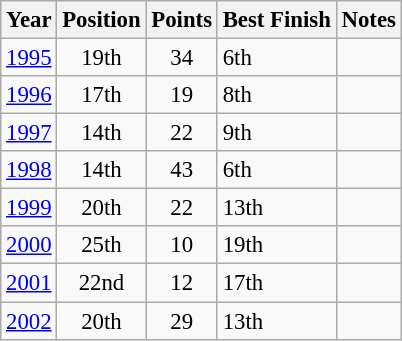<table class="wikitable" style="font-size: 95%;">
<tr>
<th>Year</th>
<th>Position</th>
<th>Points</th>
<th>Best Finish</th>
<th>Notes</th>
</tr>
<tr>
<td><a href='#'>1995</a></td>
<td align="center">19th</td>
<td align="center">34</td>
<td>6th</td>
<td></td>
</tr>
<tr>
<td><a href='#'>1996</a></td>
<td align="center">17th</td>
<td align="center">19</td>
<td>8th</td>
<td></td>
</tr>
<tr>
<td><a href='#'>1997</a></td>
<td align="center">14th</td>
<td align="center">22</td>
<td>9th</td>
<td></td>
</tr>
<tr>
<td><a href='#'>1998</a></td>
<td align="center">14th</td>
<td align="center">43</td>
<td>6th</td>
<td></td>
</tr>
<tr>
<td><a href='#'>1999</a></td>
<td align="center">20th</td>
<td align="center">22</td>
<td>13th</td>
<td></td>
</tr>
<tr>
<td><a href='#'>2000</a></td>
<td align="center">25th</td>
<td align="center">10</td>
<td>19th</td>
<td></td>
</tr>
<tr>
<td><a href='#'>2001</a></td>
<td align="center">22nd</td>
<td align="center">12</td>
<td>17th</td>
<td></td>
</tr>
<tr>
<td><a href='#'>2002</a></td>
<td align="center">20th</td>
<td align="center">29</td>
<td>13th</td>
<td></td>
</tr>
</table>
